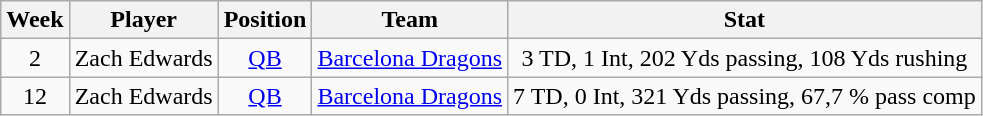<table class="wikitable">
<tr>
<th>Week</th>
<th>Player</th>
<th>Position</th>
<th>Team</th>
<th>Stat</th>
</tr>
<tr>
<td align="center">2</td>
<td>Zach Edwards </td>
<td align="center"><a href='#'>QB</a></td>
<td><a href='#'>Barcelona Dragons</a></td>
<td align="center">3 TD, 1 Int, 202 Yds passing, 108 Yds rushing</td>
</tr>
<tr>
<td align="center">12</td>
<td>Zach Edwards </td>
<td align="center"><a href='#'>QB</a></td>
<td><a href='#'>Barcelona Dragons</a></td>
<td align="center">7 TD, 0 Int, 321 Yds passing, 67,7 % pass comp</td>
</tr>
</table>
